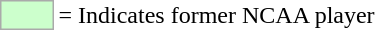<table>
<tr>
<td style="background-color:#CCFFCC; border:1px solid #aaaaaa; width:2em;"></td>
<td>= Indicates former NCAA player</td>
</tr>
</table>
